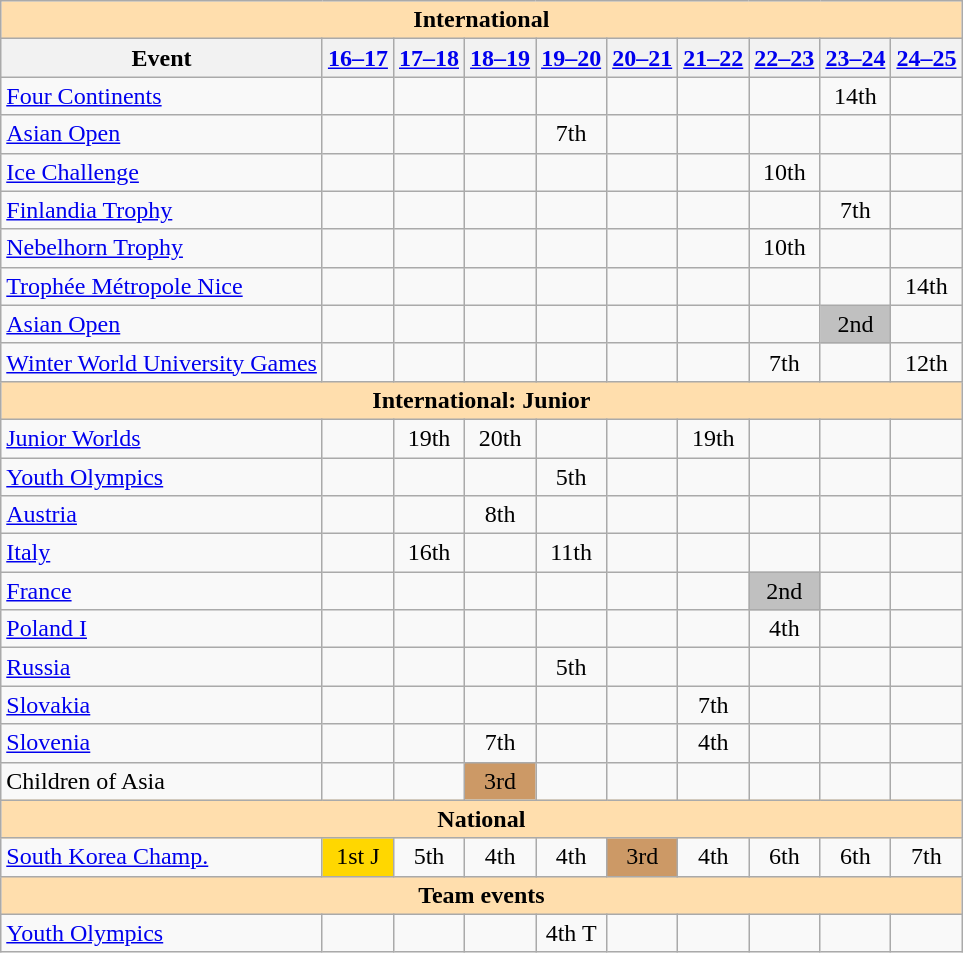<table class="wikitable" style="text-align:center">
<tr>
<th colspan="10" style="background-color: #ffdead; " align="center">International</th>
</tr>
<tr>
<th>Event</th>
<th><a href='#'>16–17</a></th>
<th><a href='#'>17–18</a></th>
<th><a href='#'>18–19</a></th>
<th><a href='#'>19–20</a></th>
<th><a href='#'>20–21</a></th>
<th><a href='#'>21–22</a></th>
<th><a href='#'>22–23</a></th>
<th><a href='#'>23–24</a></th>
<th><a href='#'>24–25</a></th>
</tr>
<tr>
<td align=left><a href='#'>Four Continents</a></td>
<td></td>
<td></td>
<td></td>
<td></td>
<td></td>
<td></td>
<td></td>
<td>14th</td>
<td></td>
</tr>
<tr>
<td align=left> <a href='#'>Asian Open</a></td>
<td></td>
<td></td>
<td></td>
<td>7th</td>
<td></td>
<td></td>
<td></td>
<td></td>
<td></td>
</tr>
<tr>
<td align=left> <a href='#'>Ice Challenge</a></td>
<td></td>
<td></td>
<td></td>
<td></td>
<td></td>
<td></td>
<td>10th</td>
<td></td>
<td></td>
</tr>
<tr>
<td align=left> <a href='#'>Finlandia Trophy</a></td>
<td></td>
<td></td>
<td></td>
<td></td>
<td></td>
<td></td>
<td></td>
<td>7th</td>
<td></td>
</tr>
<tr>
<td align=left> <a href='#'>Nebelhorn Trophy</a></td>
<td></td>
<td></td>
<td></td>
<td></td>
<td></td>
<td></td>
<td>10th</td>
<td></td>
<td></td>
</tr>
<tr>
<td align=left> <a href='#'>Trophée Métropole Nice</a></td>
<td></td>
<td></td>
<td></td>
<td></td>
<td></td>
<td></td>
<td></td>
<td></td>
<td>14th</td>
</tr>
<tr>
<td align=left><a href='#'>Asian Open</a></td>
<td></td>
<td></td>
<td></td>
<td></td>
<td></td>
<td></td>
<td></td>
<td bgcolor=silver>2nd</td>
<td></td>
</tr>
<tr>
<td align=left><a href='#'>Winter World University Games</a></td>
<td></td>
<td></td>
<td></td>
<td></td>
<td></td>
<td></td>
<td>7th</td>
<td></td>
<td>12th</td>
</tr>
<tr>
<th colspan="10" style="background-color: #ffdead; " align="center">International: Junior</th>
</tr>
<tr>
<td align=left><a href='#'>Junior Worlds</a></td>
<td></td>
<td>19th</td>
<td>20th</td>
<td></td>
<td></td>
<td>19th</td>
<td></td>
<td></td>
<td></td>
</tr>
<tr>
<td align=left><a href='#'>Youth Olympics</a></td>
<td></td>
<td></td>
<td></td>
<td>5th</td>
<td></td>
<td></td>
<td></td>
<td></td>
<td></td>
</tr>
<tr>
<td align=left> <a href='#'>Austria</a></td>
<td></td>
<td></td>
<td>8th</td>
<td></td>
<td></td>
<td></td>
<td></td>
<td></td>
<td></td>
</tr>
<tr>
<td align=left> <a href='#'>Italy</a></td>
<td></td>
<td>16th</td>
<td></td>
<td>11th</td>
<td></td>
<td></td>
<td></td>
<td></td>
<td></td>
</tr>
<tr>
<td align=left> <a href='#'>France</a></td>
<td></td>
<td></td>
<td></td>
<td></td>
<td></td>
<td></td>
<td bgcolor=silver>2nd</td>
<td></td>
<td></td>
</tr>
<tr>
<td align=left> <a href='#'>Poland I</a></td>
<td></td>
<td></td>
<td></td>
<td></td>
<td></td>
<td></td>
<td>4th</td>
<td></td>
<td></td>
</tr>
<tr>
<td align=left> <a href='#'>Russia</a></td>
<td></td>
<td></td>
<td></td>
<td>5th</td>
<td></td>
<td></td>
<td></td>
<td></td>
<td></td>
</tr>
<tr>
<td align=left> <a href='#'>Slovakia</a></td>
<td></td>
<td></td>
<td></td>
<td></td>
<td></td>
<td>7th</td>
<td></td>
<td></td>
<td></td>
</tr>
<tr>
<td align=left> <a href='#'>Slovenia</a></td>
<td></td>
<td></td>
<td>7th</td>
<td></td>
<td></td>
<td>4th</td>
<td></td>
<td></td>
<td></td>
</tr>
<tr>
<td align=left>Children of Asia</td>
<td></td>
<td></td>
<td bgcolor=cc9966>3rd</td>
<td></td>
<td></td>
<td></td>
<td></td>
<td></td>
<td></td>
</tr>
<tr>
<th colspan="10" style="background-color: #ffdead; " align="center">National</th>
</tr>
<tr>
<td align=left><a href='#'>South Korea Champ.</a></td>
<td bgcolor=gold>1st J</td>
<td>5th</td>
<td>4th</td>
<td>4th</td>
<td bgcolor=cc9966>3rd</td>
<td>4th</td>
<td>6th</td>
<td>6th</td>
<td>7th</td>
</tr>
<tr>
<th colspan="10" style="background-color: #ffdead; " align="center">Team events</th>
</tr>
<tr>
<td align=left><a href='#'>Youth Olympics</a></td>
<td></td>
<td></td>
<td></td>
<td>4th T</td>
<td></td>
<td></td>
<td></td>
<td></td>
<td></td>
</tr>
</table>
